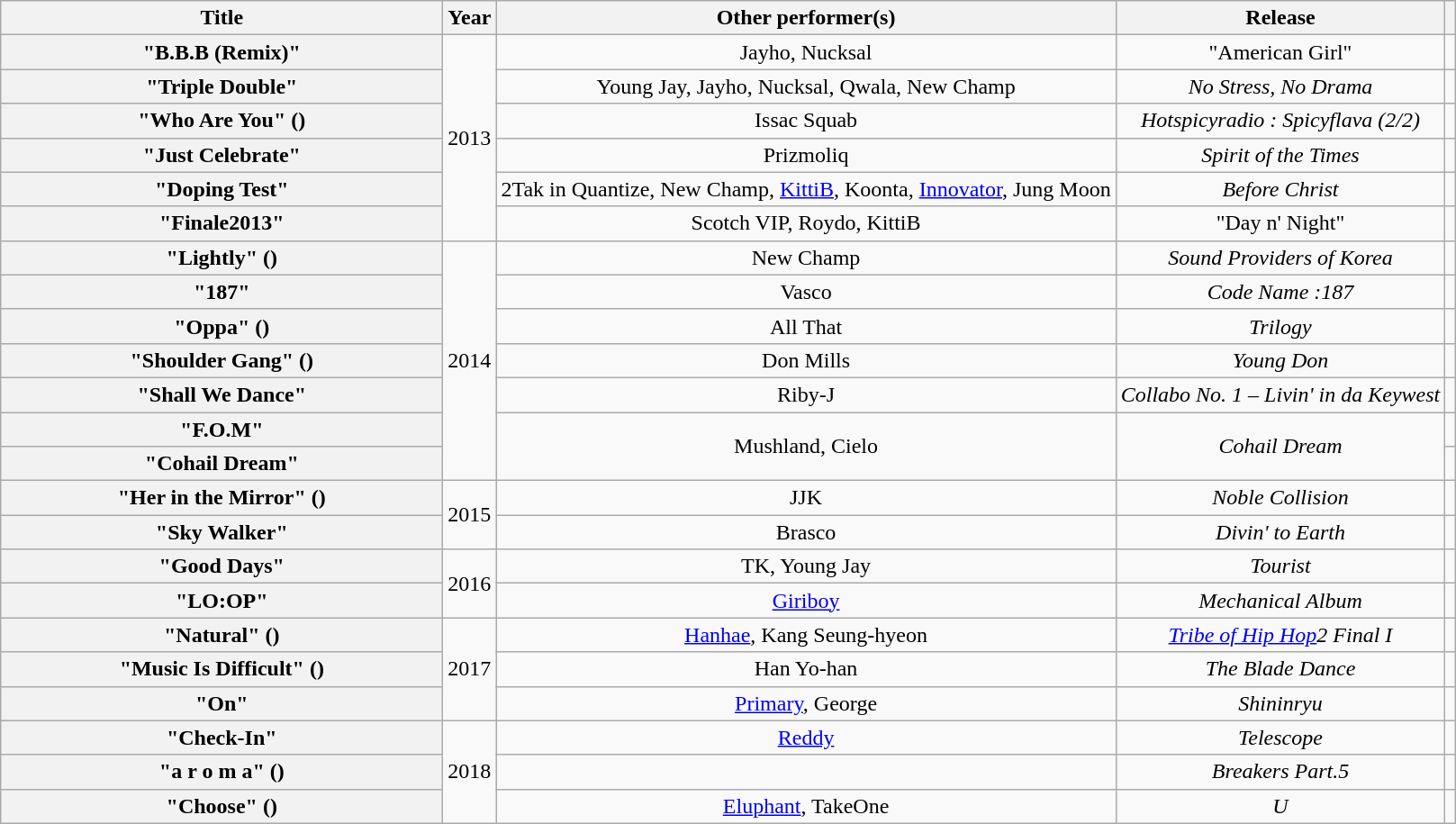<table class="wikitable plainrowheaders" style="text-align:center;" border="1">
<tr>
<th scope="col" style="width:20em;">Title</th>
<th scope="col">Year</th>
<th scope="col">Other performer(s)</th>
<th scope="col">Release</th>
<th scope="col"></th>
</tr>
<tr>
<th scope="row">"B.B.B (Remix)"</th>
<td rowspan="6">2013</td>
<td>Jayho, Nucksal</td>
<td>"American Girl"</td>
<td></td>
</tr>
<tr>
<th scope="row">"Triple Double"</th>
<td>Young Jay, Jayho, Nucksal, Qwala, New Champ</td>
<td><em>No Stress, No Drama</em></td>
<td></td>
</tr>
<tr>
<th scope="row">"Who Are You" ()</th>
<td>Issac Squab</td>
<td><em>Hotspicyradio : Spicyflava (2/2)</em></td>
<td></td>
</tr>
<tr>
<th scope="row">"Just Celebrate"</th>
<td>Prizmoliq</td>
<td><em>Spirit of the Times</em></td>
<td></td>
</tr>
<tr>
<th scope="row">"Doping Test"</th>
<td>2Tak in Quantize, New Champ, <a href='#'>KittiB</a>, Koonta, <a href='#'>Innovator</a>, Jung Moon</td>
<td><em>Before Christ</em></td>
<td></td>
</tr>
<tr>
<th scope="row">"Finale2013"</th>
<td>Scotch VIP, Roydo, KittiB</td>
<td>"Day n' Night"</td>
<td></td>
</tr>
<tr>
<th scope="row">"Lightly" ()</th>
<td rowspan="7">2014</td>
<td>New Champ</td>
<td><em>Sound Providers of Korea</em></td>
<td></td>
</tr>
<tr>
<th scope="row">"187"</th>
<td>Vasco</td>
<td><em>Code Name :187</em></td>
<td></td>
</tr>
<tr>
<th scope="row">"Oppa" ()</th>
<td>All That</td>
<td><em>Trilogy</em></td>
<td></td>
</tr>
<tr>
<th scope="row">"Shoulder Gang" ()</th>
<td>Don Mills</td>
<td><em>Young Don</em></td>
<td></td>
</tr>
<tr>
<th scope="row">"Shall We Dance"</th>
<td>Riby-J</td>
<td><em>Collabo No. 1 – Livin' in da Keywest</em></td>
<td></td>
</tr>
<tr>
<th scope="row">"F.O.M"</th>
<td rowspan="2">Mushland, Cielo</td>
<td rowspan="2"><em>Cohail Dream</em></td>
<td></td>
</tr>
<tr>
<th scope="row">"Cohail Dream"</th>
<td></td>
</tr>
<tr>
<th scope="row">"Her in the Mirror" ()</th>
<td rowspan="2">2015</td>
<td>JJK</td>
<td><em>Noble Collision</em></td>
<td></td>
</tr>
<tr>
<th scope="row">"Sky Walker"</th>
<td>Brasco</td>
<td><em>Divin' to Earth</em></td>
<td></td>
</tr>
<tr>
<th scope="row">"Good Days"</th>
<td rowspan="2">2016</td>
<td>TK, Young Jay</td>
<td><em>Tourist</em></td>
<td></td>
</tr>
<tr>
<th scope="row">"LO:OP"</th>
<td><a href='#'>Giriboy</a></td>
<td><em>Mechanical Album</em></td>
<td></td>
</tr>
<tr>
<th scope="row">"Natural" ()</th>
<td rowspan="3">2017</td>
<td><a href='#'>Hanhae</a>, Kang Seung-hyeon</td>
<td><em><a href='#'>Tribe of Hip Hop</a>2 Final I</em></td>
<td></td>
</tr>
<tr>
<th scope="row">"Music Is Difficult" ()</th>
<td>Han Yo-han</td>
<td><em>The Blade Dance</em></td>
<td></td>
</tr>
<tr>
<th scope="row">"On"</th>
<td><a href='#'>Primary</a>, George</td>
<td><em>Shininryu</em></td>
<td></td>
</tr>
<tr>
<th scope="row">"Check-In"</th>
<td rowspan="3">2018</td>
<td><a href='#'>Reddy</a></td>
<td><em>Telescope</em></td>
<td></td>
</tr>
<tr>
<th scope="row">"a r o m a" ()</th>
<td></td>
<td><em>Breakers Part.5</em></td>
<td></td>
</tr>
<tr>
<th scope="row">"Choose" ()</th>
<td><a href='#'>Eluphant</a>, TakeOne</td>
<td><em>U</em></td>
<td></td>
</tr>
</table>
